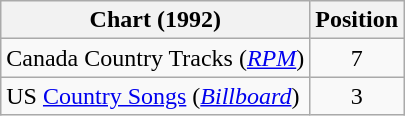<table class="wikitable sortable">
<tr>
<th scope="col">Chart (1992)</th>
<th scope="col">Position</th>
</tr>
<tr>
<td>Canada Country Tracks (<em><a href='#'>RPM</a></em>)</td>
<td align="center">7</td>
</tr>
<tr>
<td>US <a href='#'>Country Songs</a> (<em><a href='#'>Billboard</a></em>)</td>
<td align="center">3</td>
</tr>
</table>
